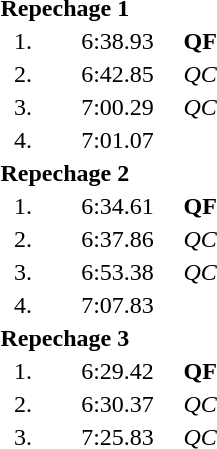<table style="text-align:center">
<tr>
<td colspan=4 align=left><strong>Repechage 1</strong></td>
</tr>
<tr>
<td width=30>1.</td>
<td align=left></td>
<td width=80>6:38.93</td>
<td><strong>QF</strong></td>
</tr>
<tr>
<td>2.</td>
<td align=left></td>
<td>6:42.85</td>
<td><em>QC</em></td>
</tr>
<tr>
<td>3.</td>
<td align=left></td>
<td>7:00.29</td>
<td><em>QC</em></td>
</tr>
<tr>
<td>4.</td>
<td align=left></td>
<td>7:01.07</td>
<td></td>
</tr>
<tr>
<td colspan=4 align=left><strong>Repechage 2</strong></td>
</tr>
<tr>
<td>1.</td>
<td align=left></td>
<td>6:34.61</td>
<td><strong>QF</strong></td>
</tr>
<tr>
<td>2.</td>
<td align=left></td>
<td>6:37.86</td>
<td><em>QC</em></td>
</tr>
<tr>
<td>3.</td>
<td align=left></td>
<td>6:53.38</td>
<td><em>QC</em></td>
</tr>
<tr>
<td>4.</td>
<td align=left></td>
<td>7:07.83</td>
<td></td>
</tr>
<tr>
<td colspan=4 align=left><strong>Repechage 3</strong></td>
</tr>
<tr>
<td>1.</td>
<td align=left></td>
<td>6:29.42</td>
<td><strong>QF</strong></td>
</tr>
<tr>
<td>2.</td>
<td align=left></td>
<td>6:30.37</td>
<td><em>QC</em></td>
</tr>
<tr>
<td>3.</td>
<td align=left></td>
<td>7:25.83</td>
<td><em>QC</em></td>
</tr>
</table>
